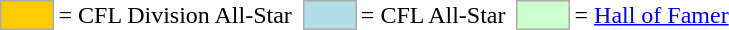<table>
<tr>
<td style="background-color:#FFCC00; border:1px solid #aaaaaa; width:2em;"></td>
<td>= CFL Division All-Star</td>
<td></td>
<td style="background-color:#B0E0E6; border:1px solid #aaaaaa; width:2em;"></td>
<td>= CFL All-Star</td>
<td></td>
<td style="background-color:#CCFFCC; border:1px solid #aaaaaa; width:2em;"></td>
<td>= <a href='#'>Hall of Famer</a></td>
</tr>
</table>
